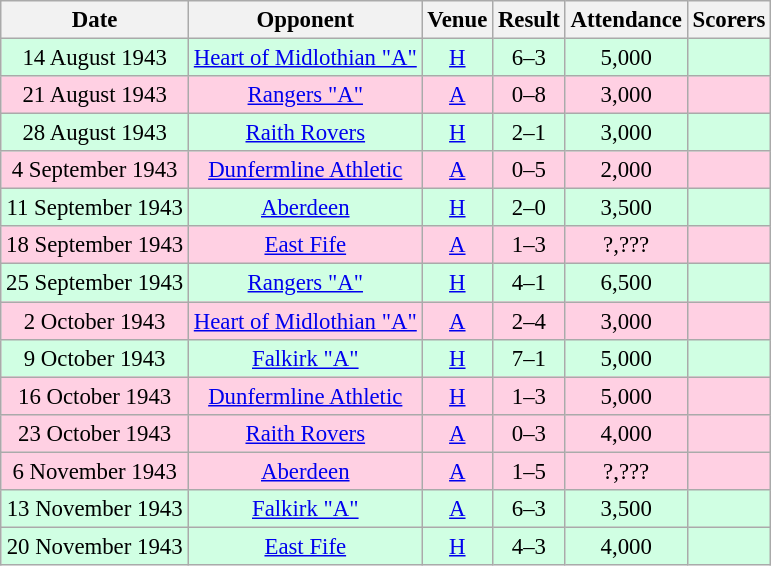<table class="wikitable sortable" style="font-size:95%; text-align:center">
<tr>
<th>Date</th>
<th>Opponent</th>
<th>Venue</th>
<th>Result</th>
<th>Attendance</th>
<th>Scorers</th>
</tr>
<tr bgcolor = "#d0ffe3">
<td>14 August 1943</td>
<td><a href='#'>Heart of Midlothian "A"</a></td>
<td><a href='#'>H</a></td>
<td>6–3</td>
<td>5,000</td>
<td></td>
</tr>
<tr bgcolor = "#ffd0e3">
<td>21 August 1943</td>
<td><a href='#'>Rangers "A"</a></td>
<td><a href='#'>A</a></td>
<td>0–8</td>
<td>3,000</td>
<td></td>
</tr>
<tr bgcolor = "#d0ffe3">
<td>28 August 1943</td>
<td><a href='#'>Raith Rovers</a></td>
<td><a href='#'>H</a></td>
<td>2–1</td>
<td>3,000</td>
<td></td>
</tr>
<tr bgcolor = "#ffd0e3">
<td>4 September 1943</td>
<td><a href='#'>Dunfermline Athletic</a></td>
<td><a href='#'>A</a></td>
<td>0–5</td>
<td>2,000</td>
<td></td>
</tr>
<tr bgcolor = "#d0ffe3">
<td>11 September 1943</td>
<td><a href='#'>Aberdeen</a></td>
<td><a href='#'>H</a></td>
<td>2–0</td>
<td>3,500</td>
<td></td>
</tr>
<tr bgcolor = "#ffd0e3">
<td>18 September 1943</td>
<td><a href='#'>East Fife</a></td>
<td><a href='#'>A</a></td>
<td>1–3</td>
<td>?,???</td>
<td></td>
</tr>
<tr bgcolor = "#d0ffe3">
<td>25 September 1943</td>
<td><a href='#'>Rangers "A"</a></td>
<td><a href='#'>H</a></td>
<td>4–1</td>
<td>6,500</td>
<td></td>
</tr>
<tr bgcolor = "#ffd0e3">
<td>2 October 1943</td>
<td><a href='#'>Heart of Midlothian "A"</a></td>
<td><a href='#'>A</a></td>
<td>2–4</td>
<td>3,000</td>
<td></td>
</tr>
<tr bgcolor = "#d0ffe3">
<td>9 October 1943</td>
<td><a href='#'>Falkirk "A"</a></td>
<td><a href='#'>H</a></td>
<td>7–1</td>
<td>5,000</td>
<td></td>
</tr>
<tr bgcolor = "#ffd0e3">
<td>16 October 1943</td>
<td><a href='#'>Dunfermline Athletic</a></td>
<td><a href='#'>H</a></td>
<td>1–3</td>
<td>5,000</td>
<td></td>
</tr>
<tr bgcolor = "#ffd0e3">
<td>23 October 1943</td>
<td><a href='#'>Raith Rovers</a></td>
<td><a href='#'>A</a></td>
<td>0–3</td>
<td>4,000</td>
<td></td>
</tr>
<tr bgcolor = "#ffd0e3">
<td>6 November 1943</td>
<td><a href='#'>Aberdeen</a></td>
<td><a href='#'>A</a></td>
<td>1–5</td>
<td>?,???</td>
<td></td>
</tr>
<tr bgcolor = "#d0ffe3">
<td>13 November 1943</td>
<td><a href='#'>Falkirk "A"</a></td>
<td><a href='#'>A</a></td>
<td>6–3</td>
<td>3,500</td>
<td></td>
</tr>
<tr bgcolor = "#d0ffe3">
<td>20 November 1943</td>
<td><a href='#'>East Fife</a></td>
<td><a href='#'>H</a></td>
<td>4–3</td>
<td>4,000</td>
<td></td>
</tr>
</table>
